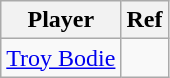<table class="wikitable">
<tr>
<th>Player</th>
<th>Ref</th>
</tr>
<tr>
<td><a href='#'>Troy Bodie</a></td>
<td></td>
</tr>
</table>
